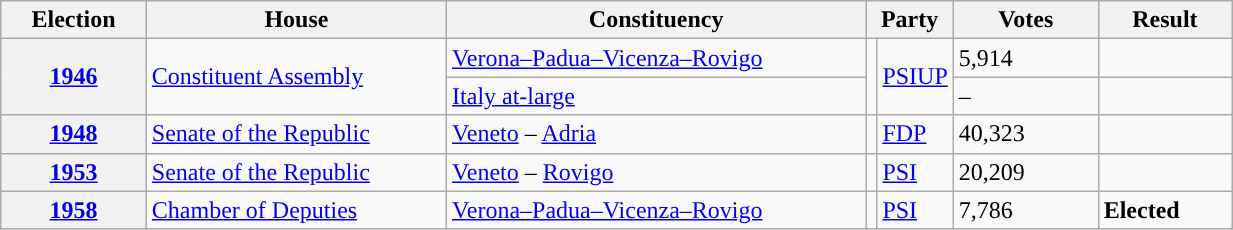<table class=wikitable style="width:65%; border:1px #AAAAFF solid">
<tr>
<th width=12%>Election</th>
<th width=25%>House</th>
<th width=35%>Constituency</th>
<th width=5% colspan="2">Party</th>
<th width=12%>Votes</th>
<th width=12%>Result</th>
</tr>
<tr>
<th rowspan=2><a href='#'>1946</a></th>
<td rowspan=2><a href='#'>Constituent Assembly</a></td>
<td><a href='#'>Verona–Padua–Vicenza–Rovigo</a></td>
<td rowspan=2></td>
<td rowspan=2><a href='#'>PSIUP</a></td>
<td>5,914</td>
<td></td>
</tr>
<tr>
<td><a href='#'>Italy at-large</a></td>
<td>–</td>
<td></td>
</tr>
<tr>
<th><a href='#'>1948</a></th>
<td><a href='#'>Senate of the Republic</a></td>
<td><a href='#'>Veneto</a> – <a href='#'>Adria</a></td>
<td></td>
<td><a href='#'>FDP</a></td>
<td>40,323</td>
<td></td>
</tr>
<tr>
<th><a href='#'>1953</a></th>
<td><a href='#'>Senate of the Republic</a></td>
<td><a href='#'>Veneto</a> – <a href='#'>Rovigo</a></td>
<td></td>
<td><a href='#'>PSI</a></td>
<td>20,209</td>
<td></td>
</tr>
<tr>
<th><a href='#'>1958</a></th>
<td><a href='#'>Chamber of Deputies</a></td>
<td><a href='#'>Verona–Padua–Vicenza–Rovigo</a></td>
<td></td>
<td><a href='#'>PSI</a></td>
<td>7,786</td>
<td> <strong>Elected</strong></td>
</tr>
</table>
